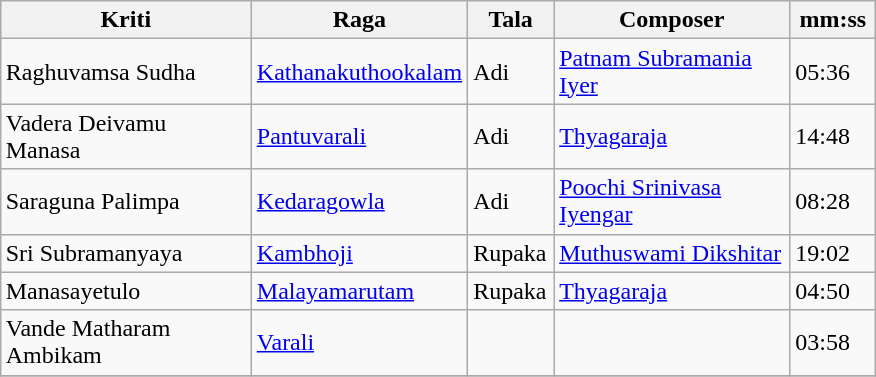<table class="wikitable" style="margin: 1em auto 1em auto">
<tr>
<th width="160">Kriti</th>
<th width="125">Raga</th>
<th width="50">Tala</th>
<th width="150">Composer</th>
<th width="50">mm:ss</th>
</tr>
<tr>
<td>Raghuvamsa Sudha</td>
<td><a href='#'>Kathanakuthookalam</a></td>
<td>Adi</td>
<td><a href='#'>Patnam Subramania Iyer</a></td>
<td>05:36</td>
</tr>
<tr>
<td>Vadera Deivamu Manasa</td>
<td><a href='#'>Pantuvarali</a></td>
<td>Adi</td>
<td><a href='#'>Thyagaraja</a></td>
<td>14:48</td>
</tr>
<tr>
<td>Saraguna Palimpa</td>
<td><a href='#'>Kedaragowla</a></td>
<td>Adi</td>
<td><a href='#'>Poochi Srinivasa Iyengar</a></td>
<td>08:28</td>
</tr>
<tr>
<td>Sri Subramanyaya</td>
<td><a href='#'>Kambhoji</a></td>
<td>Rupaka</td>
<td><a href='#'>Muthuswami Dikshitar</a></td>
<td>19:02</td>
</tr>
<tr>
<td>Manasayetulo</td>
<td><a href='#'>Malayamarutam</a></td>
<td>Rupaka</td>
<td><a href='#'>Thyagaraja</a></td>
<td>04:50</td>
</tr>
<tr>
<td>Vande Matharam Ambikam</td>
<td><a href='#'>Varali</a></td>
<td></td>
<td></td>
<td>03:58</td>
</tr>
<tr>
</tr>
</table>
